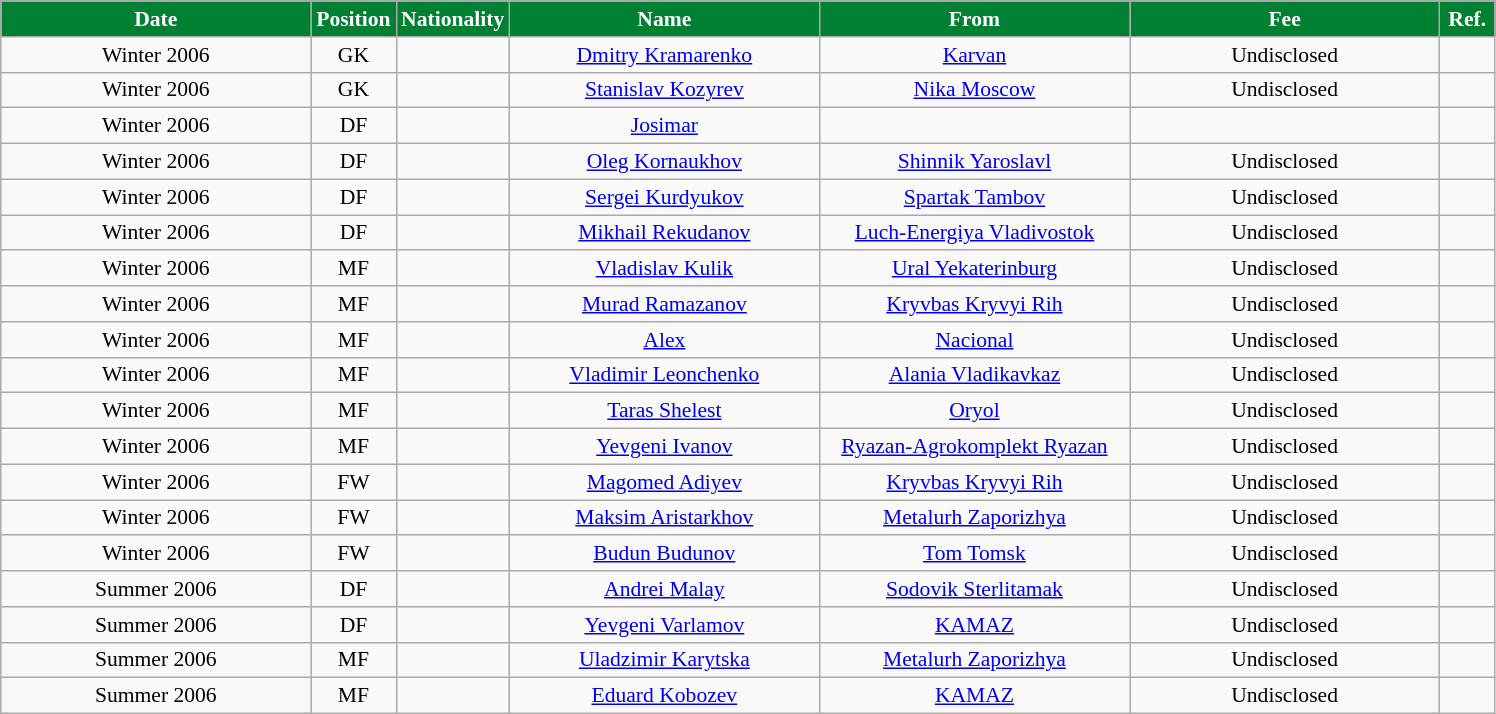<table class="wikitable"  style="text-align:center; font-size:90%; ">
<tr>
<th style="background:#008033; color:white; width:200px;">Date</th>
<th style="background:#008033; color:white; width:50px;">Position</th>
<th style="background:#008033; color:white; width:50x;">Nationality</th>
<th style="background:#008033; color:white; width:200px;">Name</th>
<th style="background:#008033; color:white; width:200px;">From</th>
<th style="background:#008033; color:white; width:200px;">Fee</th>
<th style="background:#008033; color:white; width:30px;">Ref.</th>
</tr>
<tr>
<td>Winter 2006</td>
<td>GK</td>
<td></td>
<td><a href='#'>Dmitry Kramarenko</a></td>
<td><a href='#'>Karvan</a></td>
<td>Undisclosed</td>
<td></td>
</tr>
<tr>
<td>Winter 2006</td>
<td>GK</td>
<td></td>
<td><a href='#'>Stanislav Kozyrev</a></td>
<td><a href='#'>Nika Moscow</a></td>
<td>Undisclosed</td>
<td></td>
</tr>
<tr>
<td>Winter 2006</td>
<td>DF</td>
<td></td>
<td><a href='#'>Josimar</a></td>
<td></td>
<td></td>
<td></td>
</tr>
<tr>
<td>Winter 2006</td>
<td>DF</td>
<td></td>
<td><a href='#'>Oleg Kornaukhov</a></td>
<td><a href='#'>Shinnik Yaroslavl</a></td>
<td>Undisclosed</td>
<td></td>
</tr>
<tr>
<td>Winter 2006</td>
<td>DF</td>
<td></td>
<td><a href='#'>Sergei Kurdyukov</a></td>
<td><a href='#'>Spartak Tambov</a></td>
<td>Undisclosed</td>
<td></td>
</tr>
<tr>
<td>Winter 2006</td>
<td>DF</td>
<td></td>
<td><a href='#'>Mikhail Rekudanov</a></td>
<td><a href='#'>Luch-Energiya Vladivostok</a></td>
<td>Undisclosed</td>
<td></td>
</tr>
<tr>
<td>Winter 2006</td>
<td>MF</td>
<td></td>
<td><a href='#'>Vladislav Kulik</a></td>
<td><a href='#'>Ural Yekaterinburg</a></td>
<td>Undisclosed</td>
<td></td>
</tr>
<tr>
<td>Winter 2006</td>
<td>MF</td>
<td></td>
<td><a href='#'>Murad Ramazanov</a></td>
<td><a href='#'>Kryvbas Kryvyi Rih</a></td>
<td>Undisclosed</td>
<td></td>
</tr>
<tr>
<td>Winter 2006</td>
<td>MF</td>
<td></td>
<td><a href='#'>Alex</a></td>
<td><a href='#'>Nacional</a></td>
<td>Undisclosed</td>
<td></td>
</tr>
<tr>
<td>Winter 2006</td>
<td>MF</td>
<td></td>
<td><a href='#'>Vladimir Leonchenko</a></td>
<td><a href='#'>Alania Vladikavkaz</a></td>
<td>Undisclosed</td>
<td></td>
</tr>
<tr>
<td>Winter 2006</td>
<td>MF</td>
<td></td>
<td><a href='#'>Taras Shelest</a></td>
<td><a href='#'>Oryol</a></td>
<td>Undisclosed</td>
<td></td>
</tr>
<tr>
<td>Winter 2006</td>
<td>MF</td>
<td></td>
<td><a href='#'>Yevgeni Ivanov</a></td>
<td><a href='#'>Ryazan-Agrokomplekt Ryazan</a></td>
<td>Undisclosed</td>
<td></td>
</tr>
<tr>
<td>Winter 2006</td>
<td>FW</td>
<td></td>
<td><a href='#'>Magomed Adiyev</a></td>
<td><a href='#'>Kryvbas Kryvyi Rih</a></td>
<td>Undisclosed</td>
<td></td>
</tr>
<tr>
<td>Winter 2006</td>
<td>FW</td>
<td></td>
<td><a href='#'>Maksim Aristarkhov</a></td>
<td><a href='#'>Metalurh Zaporizhya</a></td>
<td>Undisclosed</td>
<td></td>
</tr>
<tr>
<td>Winter 2006</td>
<td>FW</td>
<td></td>
<td><a href='#'>Budun Budunov</a></td>
<td><a href='#'>Tom Tomsk</a></td>
<td>Undisclosed</td>
<td></td>
</tr>
<tr>
<td>Summer 2006</td>
<td>DF</td>
<td></td>
<td><a href='#'>Andrei Malay</a></td>
<td><a href='#'>Sodovik Sterlitamak</a></td>
<td>Undisclosed</td>
<td></td>
</tr>
<tr>
<td>Summer 2006</td>
<td>DF</td>
<td></td>
<td><a href='#'>Yevgeni Varlamov</a></td>
<td><a href='#'>KAMAZ</a></td>
<td>Undisclosed</td>
<td></td>
</tr>
<tr>
<td>Summer 2006</td>
<td>MF</td>
<td></td>
<td><a href='#'>Uladzimir Karytska</a></td>
<td><a href='#'>Metalurh Zaporizhya</a></td>
<td>Undisclosed</td>
<td></td>
</tr>
<tr>
<td>Summer 2006</td>
<td>MF</td>
<td></td>
<td><a href='#'>Eduard Kobozev</a></td>
<td><a href='#'>KAMAZ</a></td>
<td>Undisclosed</td>
<td></td>
</tr>
</table>
